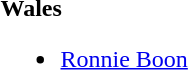<table style="width:100%;">
<tr>
<td style="vertical-align:top; width:20%;"><br><strong>Wales</strong><ul><li> <a href='#'>Ronnie Boon</a></li></ul></td>
</tr>
</table>
